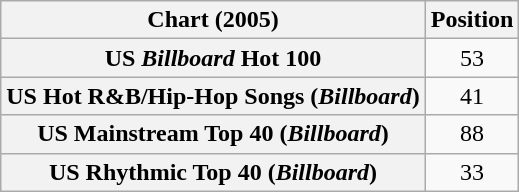<table class="wikitable sortable plainrowheaders" style="text-align:center">
<tr>
<th>Chart (2005)</th>
<th>Position</th>
</tr>
<tr>
<th scope="row">US <em>Billboard</em> Hot 100</th>
<td>53</td>
</tr>
<tr>
<th scope="row">US Hot R&B/Hip-Hop Songs (<em>Billboard</em>)</th>
<td>41</td>
</tr>
<tr>
<th scope="row">US Mainstream Top 40 (<em>Billboard</em>)</th>
<td>88</td>
</tr>
<tr>
<th scope="row">US Rhythmic Top 40 (<em>Billboard</em>)</th>
<td>33</td>
</tr>
</table>
